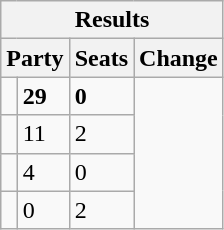<table class="wikitable">
<tr>
<th colspan="4">Results</th>
</tr>
<tr>
<th colspan="2">Party</th>
<th>Seats</th>
<th>Change</th>
</tr>
<tr>
<td></td>
<td><strong>29</strong></td>
<td> <strong>0</strong></td>
</tr>
<tr>
<td></td>
<td>11</td>
<td> 2</td>
</tr>
<tr>
<td></td>
<td>4</td>
<td> 0</td>
</tr>
<tr>
<td></td>
<td>0</td>
<td> 2</td>
</tr>
</table>
